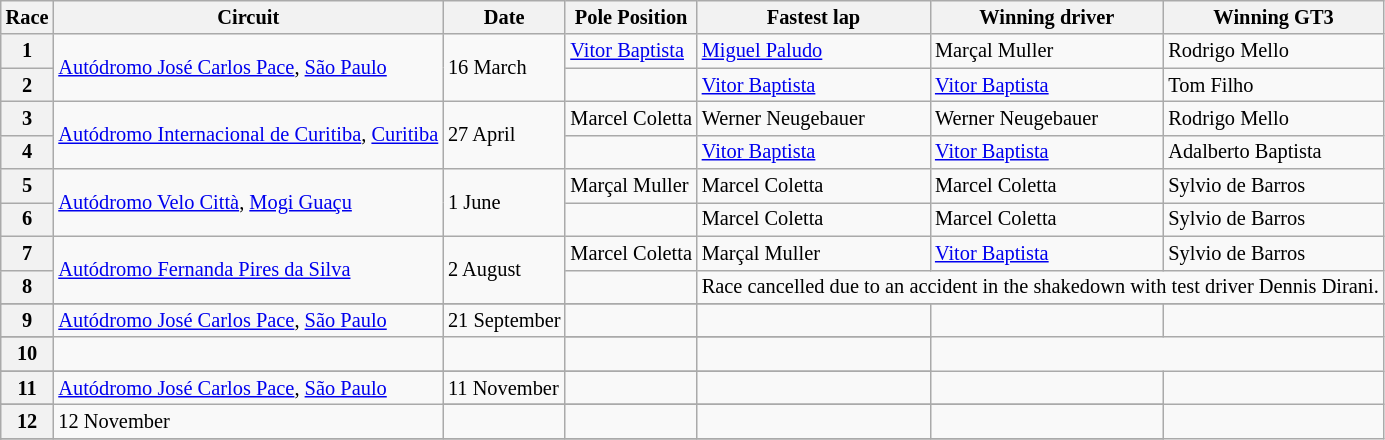<table class="wikitable" style="font-size: 85%;">
<tr>
<th>Race</th>
<th>Circuit</th>
<th>Date</th>
<th>Pole Position</th>
<th>Fastest lap</th>
<th>Winning driver</th>
<th>Winning GT3</th>
</tr>
<tr>
<th>1</th>
<td rowspan=2> <a href='#'>Autódromo José Carlos Pace</a>, <a href='#'>São Paulo</a></td>
<td rowspan=2>16 March</td>
<td> <a href='#'>Vitor Baptista</a></td>
<td> <a href='#'>Miguel Paludo</a></td>
<td> Marçal Muller</td>
<td> Rodrigo Mello</td>
</tr>
<tr>
<th>2</th>
<td></td>
<td> <a href='#'>Vitor Baptista</a></td>
<td> <a href='#'>Vitor Baptista</a></td>
<td> Tom Filho</td>
</tr>
<tr>
<th>3</th>
<td rowspan=2> <a href='#'>Autódromo Internacional de Curitiba</a>, <a href='#'>Curitiba</a></td>
<td rowspan=2>27 April</td>
<td> Marcel Coletta</td>
<td> Werner Neugebauer</td>
<td> Werner Neugebauer</td>
<td> Rodrigo Mello</td>
</tr>
<tr>
<th>4</th>
<td></td>
<td> <a href='#'>Vitor Baptista</a></td>
<td> <a href='#'>Vitor Baptista</a></td>
<td> Adalberto Baptista</td>
</tr>
<tr>
<th>5</th>
<td rowspan=2> <a href='#'>Autódromo Velo Città</a>, <a href='#'>Mogi Guaçu</a></td>
<td rowspan=2>1 June</td>
<td> Marçal Muller</td>
<td> Marcel Coletta</td>
<td> Marcel Coletta</td>
<td> Sylvio de Barros</td>
</tr>
<tr>
<th>6</th>
<td></td>
<td> Marcel Coletta</td>
<td> Marcel Coletta</td>
<td> Sylvio de Barros</td>
</tr>
<tr>
<th>7</th>
<td rowspan=2> <a href='#'>Autódromo Fernanda Pires da Silva</a></td>
<td rowspan=2>2 August</td>
<td> Marcel Coletta</td>
<td> Marçal Muller</td>
<td> <a href='#'>Vitor Baptista</a></td>
<td> Sylvio de Barros</td>
</tr>
<tr>
<th>8</th>
<td></td>
<td colspan=4 align=center>Race cancelled due to an accident in the shakedown with test driver Dennis Dirani.</td>
</tr>
<tr>
</tr>
<tr>
<th>9</th>
<td rowspan=2> <a href='#'>Autódromo José Carlos Pace</a>, <a href='#'>São Paulo</a></td>
<td rowspan=2>21 September</td>
<td></td>
<td></td>
<td></td>
<td></td>
</tr>
<tr>
</tr>
<tr>
<th>10</th>
<td></td>
<td></td>
<td></td>
<td></td>
</tr>
<tr>
</tr>
<tr>
<th>11</th>
<td rowspan=2> <a href='#'>Autódromo José Carlos Pace</a>, <a href='#'>São Paulo</a></td>
<td>11 November</td>
<td></td>
<td></td>
<td></td>
<td></td>
</tr>
<tr>
</tr>
<tr>
<th>12</th>
<td>12 November</td>
<td></td>
<td></td>
<td></td>
<td></td>
</tr>
<tr>
</tr>
<tr>
</tr>
</table>
